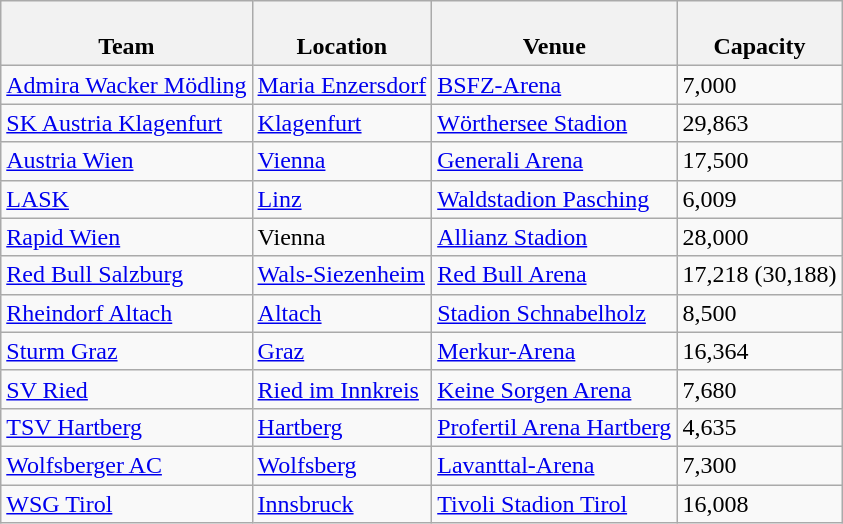<table class="wikitable sortable">
<tr>
<th><br>Team</th>
<th><br>Location</th>
<th><br>Venue</th>
<th><br>Capacity</th>
</tr>
<tr>
<td><a href='#'>Admira Wacker Mödling</a></td>
<td><a href='#'>Maria Enzersdorf</a></td>
<td><a href='#'>BSFZ-Arena</a></td>
<td>7,000</td>
</tr>
<tr>
<td><a href='#'>SK Austria Klagenfurt</a></td>
<td><a href='#'>Klagenfurt</a></td>
<td><a href='#'>Wörthersee Stadion</a></td>
<td>29,863</td>
</tr>
<tr>
<td><a href='#'>Austria Wien</a></td>
<td><a href='#'>Vienna</a></td>
<td><a href='#'>Generali Arena</a></td>
<td>17,500</td>
</tr>
<tr>
<td><a href='#'>LASK</a></td>
<td><a href='#'>Linz</a></td>
<td><a href='#'>Waldstadion Pasching</a></td>
<td>6,009</td>
</tr>
<tr>
<td><a href='#'>Rapid Wien</a></td>
<td>Vienna</td>
<td><a href='#'>Allianz Stadion</a></td>
<td>28,000</td>
</tr>
<tr>
<td><a href='#'>Red Bull Salzburg</a></td>
<td><a href='#'>Wals-Siezenheim</a></td>
<td><a href='#'>Red Bull Arena</a></td>
<td>17,218 (30,188)</td>
</tr>
<tr>
<td><a href='#'>Rheindorf Altach</a></td>
<td><a href='#'>Altach</a></td>
<td><a href='#'>Stadion Schnabelholz</a></td>
<td>8,500</td>
</tr>
<tr>
<td><a href='#'>Sturm Graz</a></td>
<td><a href='#'>Graz</a></td>
<td><a href='#'>Merkur-Arena</a></td>
<td>16,364</td>
</tr>
<tr>
<td><a href='#'>SV Ried</a></td>
<td><a href='#'>Ried im Innkreis</a></td>
<td><a href='#'>Keine Sorgen Arena</a></td>
<td>7,680</td>
</tr>
<tr>
<td><a href='#'>TSV Hartberg</a></td>
<td><a href='#'>Hartberg</a></td>
<td><a href='#'>Profertil Arena Hartberg</a></td>
<td>4,635</td>
</tr>
<tr>
<td><a href='#'>Wolfsberger AC</a></td>
<td><a href='#'>Wolfsberg</a></td>
<td><a href='#'>Lavanttal-Arena</a></td>
<td>7,300</td>
</tr>
<tr>
<td><a href='#'>WSG Tirol</a></td>
<td><a href='#'>Innsbruck</a></td>
<td><a href='#'>Tivoli Stadion Tirol</a></td>
<td>16,008</td>
</tr>
</table>
